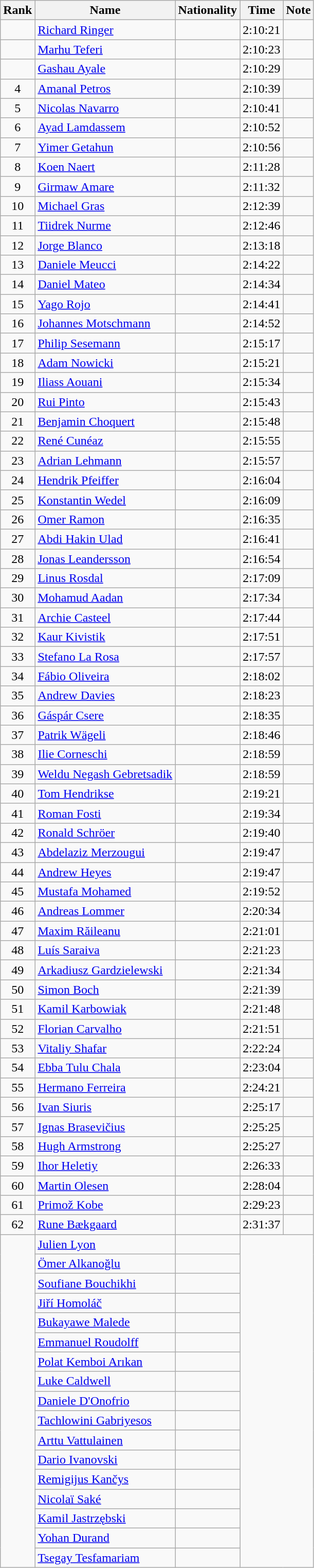<table class="wikitable sortable"  style="text-align:center">
<tr>
<th>Rank</th>
<th>Name</th>
<th>Nationality</th>
<th>Time</th>
<th>Note</th>
</tr>
<tr>
<td></td>
<td align=left><a href='#'>Richard Ringer</a></td>
<td align=left></td>
<td>2:10:21</td>
<td></td>
</tr>
<tr>
<td></td>
<td align=left><a href='#'>Marhu Teferi</a></td>
<td align=left></td>
<td>2:10:23</td>
<td></td>
</tr>
<tr>
<td></td>
<td align=left><a href='#'>Gashau Ayale</a></td>
<td align=left></td>
<td>2:10:29</td>
<td></td>
</tr>
<tr>
<td>4</td>
<td align=left><a href='#'>Amanal Petros</a></td>
<td align=left></td>
<td>2:10:39</td>
<td></td>
</tr>
<tr>
<td>5</td>
<td align=left><a href='#'>Nicolas Navarro</a></td>
<td align=left></td>
<td>2:10:41</td>
<td></td>
</tr>
<tr>
<td>6</td>
<td align=left><a href='#'>Ayad Lamdassem</a></td>
<td align=left></td>
<td>2:10:52</td>
<td></td>
</tr>
<tr>
<td>7</td>
<td align=left><a href='#'>Yimer Getahun</a></td>
<td align=left></td>
<td>2:10:56</td>
<td></td>
</tr>
<tr>
<td>8</td>
<td align=left><a href='#'>Koen Naert</a></td>
<td align=left></td>
<td>2:11:28</td>
<td></td>
</tr>
<tr>
<td>9</td>
<td align=left><a href='#'>Girmaw Amare</a></td>
<td align=left></td>
<td>2:11:32</td>
<td></td>
</tr>
<tr>
<td>10</td>
<td align=left><a href='#'>Michael Gras</a></td>
<td align=left></td>
<td>2:12:39</td>
<td></td>
</tr>
<tr>
<td>11</td>
<td align=left><a href='#'>Tiidrek Nurme</a></td>
<td align=left></td>
<td>2:12:46</td>
<td></td>
</tr>
<tr>
<td>12</td>
<td align=left><a href='#'>Jorge Blanco</a></td>
<td align=left></td>
<td>2:13:18</td>
<td></td>
</tr>
<tr>
<td>13</td>
<td align=left><a href='#'>Daniele Meucci</a></td>
<td align=left></td>
<td>2:14:22</td>
<td></td>
</tr>
<tr>
<td>14</td>
<td align=left><a href='#'>Daniel Mateo</a></td>
<td align=left></td>
<td>2:14:34</td>
<td></td>
</tr>
<tr>
<td>15</td>
<td align=left><a href='#'>Yago Rojo</a></td>
<td align=left></td>
<td>2:14:41</td>
<td></td>
</tr>
<tr>
<td>16</td>
<td align=left><a href='#'>Johannes Motschmann</a></td>
<td align=left></td>
<td>2:14:52</td>
<td></td>
</tr>
<tr>
<td>17</td>
<td align=left><a href='#'>Philip Sesemann</a></td>
<td align=left></td>
<td>2:15:17</td>
<td></td>
</tr>
<tr>
<td>18</td>
<td align=left><a href='#'>Adam Nowicki</a></td>
<td align=left></td>
<td>2:15:21</td>
<td></td>
</tr>
<tr>
<td>19</td>
<td align=left><a href='#'>Iliass Aouani</a></td>
<td align=left></td>
<td>2:15:34</td>
<td></td>
</tr>
<tr>
<td>20</td>
<td align=left><a href='#'>Rui Pinto</a></td>
<td align=left></td>
<td>2:15:43</td>
<td></td>
</tr>
<tr>
<td>21</td>
<td align=left><a href='#'>Benjamin Choquert</a></td>
<td align=left></td>
<td>2:15:48</td>
<td></td>
</tr>
<tr>
<td>22</td>
<td align=left><a href='#'>René Cunéaz</a></td>
<td align=left></td>
<td>2:15:55</td>
<td></td>
</tr>
<tr>
<td>23</td>
<td align=left><a href='#'>Adrian Lehmann</a></td>
<td align=left></td>
<td>2:15:57</td>
<td></td>
</tr>
<tr>
<td>24</td>
<td align=left><a href='#'>Hendrik Pfeiffer</a></td>
<td align=left></td>
<td>2:16:04</td>
<td></td>
</tr>
<tr>
<td>25</td>
<td align=left><a href='#'>Konstantin Wedel</a></td>
<td align=left></td>
<td>2:16:09</td>
<td></td>
</tr>
<tr>
<td>26</td>
<td align=left><a href='#'>Omer Ramon</a></td>
<td align=left></td>
<td>2:16:35</td>
<td></td>
</tr>
<tr>
<td>27</td>
<td align=left><a href='#'>Abdi Hakin Ulad</a></td>
<td align=left></td>
<td>2:16:41</td>
<td></td>
</tr>
<tr>
<td>28</td>
<td align=left><a href='#'>Jonas Leandersson</a></td>
<td align=left></td>
<td>2:16:54</td>
<td></td>
</tr>
<tr>
<td>29</td>
<td align=left><a href='#'>Linus Rosdal</a></td>
<td align=left></td>
<td>2:17:09</td>
<td></td>
</tr>
<tr>
<td>30</td>
<td align=left><a href='#'>Mohamud Aadan</a></td>
<td align=left></td>
<td>2:17:34</td>
<td></td>
</tr>
<tr>
<td>31</td>
<td align=left><a href='#'>Archie Casteel</a></td>
<td align=left></td>
<td>2:17:44</td>
<td></td>
</tr>
<tr>
<td>32</td>
<td align=left><a href='#'>Kaur Kivistik</a></td>
<td align=left></td>
<td>2:17:51</td>
<td></td>
</tr>
<tr>
<td>33</td>
<td align=left><a href='#'>Stefano La Rosa</a></td>
<td align=left></td>
<td>2:17:57</td>
<td></td>
</tr>
<tr>
<td>34</td>
<td align=left><a href='#'>Fábio Oliveira</a></td>
<td align=left></td>
<td>2:18:02</td>
<td></td>
</tr>
<tr>
<td>35</td>
<td align=left><a href='#'>Andrew Davies</a></td>
<td align=left></td>
<td>2:18:23</td>
<td></td>
</tr>
<tr>
<td>36</td>
<td align=left><a href='#'>Gáspár Csere</a></td>
<td align=left></td>
<td>2:18:35</td>
<td></td>
</tr>
<tr>
<td>37</td>
<td align=left><a href='#'>Patrik Wägeli</a></td>
<td align=left></td>
<td>2:18:46</td>
<td></td>
</tr>
<tr>
<td>38</td>
<td align=left><a href='#'>Ilie Corneschi</a></td>
<td align=left></td>
<td>2:18:59</td>
<td></td>
</tr>
<tr>
<td>39</td>
<td align=left><a href='#'>Weldu Negash Gebretsadik</a></td>
<td align=left></td>
<td>2:18:59</td>
<td></td>
</tr>
<tr>
<td>40</td>
<td align=left><a href='#'>Tom Hendrikse</a></td>
<td align=left></td>
<td>2:19:21</td>
<td></td>
</tr>
<tr>
<td>41</td>
<td align=left><a href='#'>Roman Fosti</a></td>
<td align=left></td>
<td>2:19:34</td>
<td></td>
</tr>
<tr>
<td>42</td>
<td align=left><a href='#'>Ronald Schröer</a></td>
<td align=left></td>
<td>2:19:40</td>
<td></td>
</tr>
<tr>
<td>43</td>
<td align=left><a href='#'>Abdelaziz Merzougui</a></td>
<td align=left></td>
<td>2:19:47</td>
<td></td>
</tr>
<tr>
<td>44</td>
<td align=left><a href='#'>Andrew Heyes</a></td>
<td align=left></td>
<td>2:19:47</td>
<td></td>
</tr>
<tr>
<td>45</td>
<td align=left><a href='#'>Mustafa Mohamed</a></td>
<td align=left></td>
<td>2:19:52</td>
<td></td>
</tr>
<tr>
<td>46</td>
<td align=left><a href='#'>Andreas Lommer</a></td>
<td align=left></td>
<td>2:20:34</td>
<td></td>
</tr>
<tr>
<td>47</td>
<td align=left><a href='#'>Maxim Răileanu</a></td>
<td align=left></td>
<td>2:21:01</td>
<td></td>
</tr>
<tr>
<td>48</td>
<td align=left><a href='#'>Luís Saraiva</a></td>
<td align=left></td>
<td>2:21:23</td>
<td></td>
</tr>
<tr>
<td>49</td>
<td align=left><a href='#'>Arkadiusz Gardzielewski</a></td>
<td align=left></td>
<td>2:21:34</td>
<td></td>
</tr>
<tr>
<td>50</td>
<td align=left><a href='#'>Simon Boch</a></td>
<td align=left></td>
<td>2:21:39</td>
<td></td>
</tr>
<tr>
<td>51</td>
<td align=left><a href='#'>Kamil Karbowiak</a></td>
<td align=left></td>
<td>2:21:48</td>
<td></td>
</tr>
<tr>
<td>52</td>
<td align=left><a href='#'>Florian Carvalho</a></td>
<td align=left></td>
<td>2:21:51</td>
<td></td>
</tr>
<tr>
<td>53</td>
<td align=left><a href='#'>Vitaliy Shafar</a></td>
<td align=left></td>
<td>2:22:24</td>
<td></td>
</tr>
<tr>
<td>54</td>
<td align=left><a href='#'>Ebba Tulu Chala</a></td>
<td align=left></td>
<td>2:23:04</td>
<td></td>
</tr>
<tr>
<td>55</td>
<td align=left><a href='#'>Hermano Ferreira</a></td>
<td align=left></td>
<td>2:24:21</td>
<td></td>
</tr>
<tr>
<td>56</td>
<td align=left><a href='#'>Ivan Siuris</a></td>
<td align=left></td>
<td>2:25:17</td>
<td></td>
</tr>
<tr>
<td>57</td>
<td align=left><a href='#'>Ignas Brasevičius</a></td>
<td align=left></td>
<td>2:25:25</td>
<td></td>
</tr>
<tr>
<td>58</td>
<td align=left><a href='#'>Hugh Armstrong</a></td>
<td align=left></td>
<td>2:25:27</td>
<td></td>
</tr>
<tr>
<td>59</td>
<td align=left><a href='#'>Ihor Heletiy</a></td>
<td align=left></td>
<td>2:26:33</td>
<td></td>
</tr>
<tr>
<td>60</td>
<td align=left><a href='#'>Martin Olesen</a></td>
<td align=left></td>
<td>2:28:04</td>
<td></td>
</tr>
<tr>
<td>61</td>
<td align=left><a href='#'>Primož Kobe</a></td>
<td align=left></td>
<td>2:29:23</td>
<td></td>
</tr>
<tr>
<td>62</td>
<td align=left><a href='#'>Rune Bækgaard</a></td>
<td align=left></td>
<td>2:31:37</td>
<td></td>
</tr>
<tr>
<td rowspan=17></td>
<td align=left><a href='#'>Julien Lyon</a></td>
<td align=left></td>
<td colspan=2 rowspan=17></td>
</tr>
<tr>
<td align=left><a href='#'>Ömer Alkanoğlu</a></td>
<td align=left></td>
</tr>
<tr>
<td align=left><a href='#'>Soufiane Bouchikhi</a></td>
<td align=left></td>
</tr>
<tr>
<td align=left><a href='#'>Jiří Homoláč</a></td>
<td align=left></td>
</tr>
<tr>
<td align=left><a href='#'>Bukayawe Malede</a></td>
<td align=left></td>
</tr>
<tr>
<td align=left><a href='#'>Emmanuel Roudolff</a></td>
<td align=left></td>
</tr>
<tr>
<td align=left><a href='#'>Polat Kemboi Arıkan</a></td>
<td align=left></td>
</tr>
<tr>
<td align=left><a href='#'>Luke Caldwell</a></td>
<td align=left></td>
</tr>
<tr>
<td align=left><a href='#'>Daniele D'Onofrio</a></td>
<td align=left></td>
</tr>
<tr>
<td align=left><a href='#'>Tachlowini Gabriyesos</a></td>
<td align=left></td>
</tr>
<tr>
<td align=left><a href='#'>Arttu Vattulainen</a></td>
<td align=left></td>
</tr>
<tr>
<td align=left><a href='#'>Dario Ivanovski</a></td>
<td align=left></td>
</tr>
<tr>
<td align=left><a href='#'>Remigijus Kančys</a></td>
<td align=left></td>
</tr>
<tr>
<td align=left><a href='#'>Nicolaï Saké</a></td>
<td align=left></td>
</tr>
<tr>
<td align=left><a href='#'>Kamil Jastrzębski</a></td>
<td align=left></td>
</tr>
<tr>
<td align=left><a href='#'>Yohan Durand</a></td>
<td align=left></td>
</tr>
<tr>
<td align=left><a href='#'>Tsegay Tesfamariam</a></td>
<td align=left></td>
</tr>
</table>
